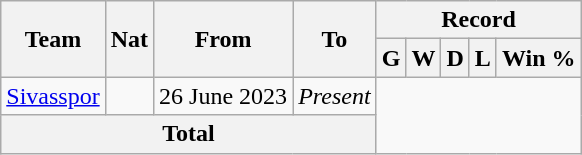<table class="wikitable" style="text-align:centre">
<tr>
<th rowspan=2>Team</th>
<th rowspan=2>Nat</th>
<th rowspan=2>From</th>
<th rowspan=2>To</th>
<th colspan=8>Record</th>
</tr>
<tr>
<th>G</th>
<th>W</th>
<th>D</th>
<th>L</th>
<th>Win %</th>
</tr>
<tr>
<td><a href='#'>Sivasspor</a></td>
<td></td>
<td align=left>26 June 2023</td>
<td align=left><em>Present</em><br></td>
</tr>
<tr>
<th colspan="4">Total<br></th>
</tr>
</table>
